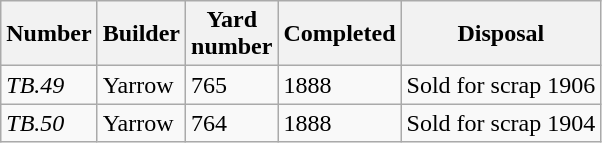<table class="wikitable">
<tr>
<th>Number</th>
<th>Builder</th>
<th>Yard<br>number</th>
<th>Completed</th>
<th>Disposal</th>
</tr>
<tr>
<td><em>TB.49</em></td>
<td>Yarrow</td>
<td>765</td>
<td>1888</td>
<td>Sold for scrap 1906</td>
</tr>
<tr>
<td><em>TB.50</em></td>
<td>Yarrow</td>
<td>764</td>
<td>1888</td>
<td>Sold for scrap 1904</td>
</tr>
</table>
